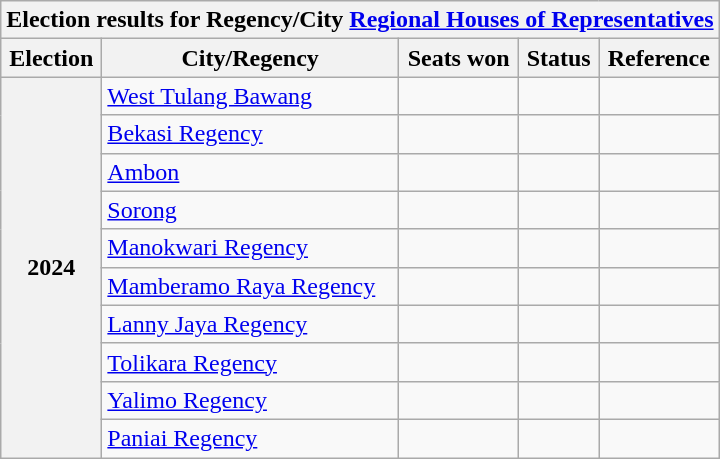<table class="wikitable">
<tr>
<th colspan=5>Election results for Regency/City <a href='#'>Regional Houses of Representatives</a></th>
</tr>
<tr>
<th>Election</th>
<th>City/Regency</th>
<th>Seats won</th>
<th>Status</th>
<th>Reference</th>
</tr>
<tr>
<th rowspan="10">2024</th>
<td><a href='#'>West Tulang Bawang</a></td>
<td></td>
<td></td>
<td></td>
</tr>
<tr>
<td><a href='#'>Bekasi Regency</a></td>
<td></td>
<td></td>
<td></td>
</tr>
<tr>
<td><a href='#'>Ambon</a></td>
<td></td>
<td></td>
<td></td>
</tr>
<tr>
<td><a href='#'>Sorong</a></td>
<td></td>
<td></td>
<td></td>
</tr>
<tr>
<td><a href='#'>Manokwari Regency</a></td>
<td></td>
<td></td>
<td></td>
</tr>
<tr>
<td><a href='#'>Mamberamo Raya Regency</a></td>
<td></td>
<td></td>
<td></td>
</tr>
<tr>
<td><a href='#'>Lanny Jaya Regency</a></td>
<td></td>
<td></td>
<td></td>
</tr>
<tr>
<td><a href='#'>Tolikara Regency</a></td>
<td></td>
<td></td>
<td></td>
</tr>
<tr>
<td><a href='#'>Yalimo Regency</a></td>
<td></td>
<td></td>
<td></td>
</tr>
<tr>
<td><a href='#'>Paniai Regency</a></td>
<td></td>
<td></td>
<td></td>
</tr>
</table>
